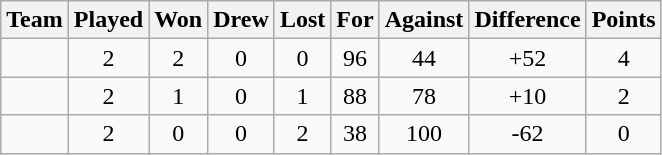<table class="wikitable" style="text-align:center">
<tr>
<th>Team</th>
<th>Played</th>
<th>Won</th>
<th>Drew</th>
<th>Lost</th>
<th>For</th>
<th>Against</th>
<th>Difference</th>
<th>Points</th>
</tr>
<tr>
<td align=left></td>
<td>2</td>
<td>2</td>
<td>0</td>
<td>0</td>
<td>96</td>
<td>44</td>
<td>+52</td>
<td>4</td>
</tr>
<tr>
<td align=left></td>
<td>2</td>
<td>1</td>
<td>0</td>
<td>1</td>
<td>88</td>
<td>78</td>
<td>+10</td>
<td>2</td>
</tr>
<tr>
<td align=left></td>
<td>2</td>
<td>0</td>
<td>0</td>
<td>2</td>
<td>38</td>
<td>100</td>
<td>-62</td>
<td>0</td>
</tr>
</table>
